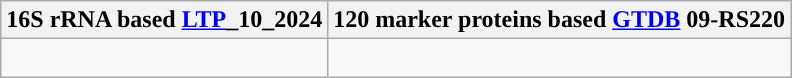<table class="wikitable">
<tr>
<th colspan=1>16S rRNA based <a href='#'>LTP</a>_10_2024</th>
<th colspan=1>120 marker proteins based <a href='#'>GTDB</a> 09-RS220</th>
</tr>
<tr>
<td style="vertical-align:top"><br></td>
<td><br></td>
</tr>
</table>
